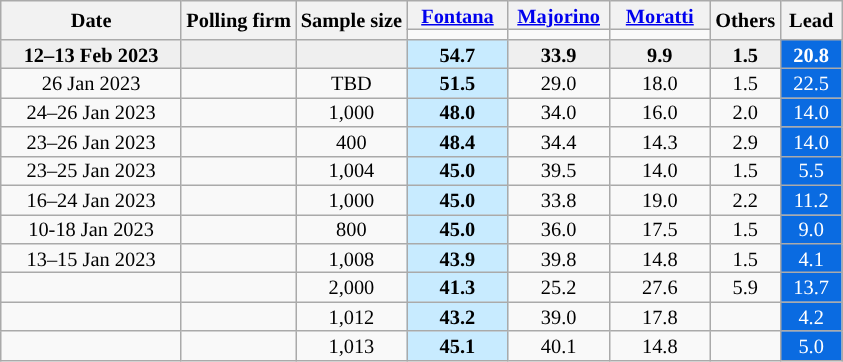<table class=wikitable style="text-align:center;font-size:85%;line-height:13px">
<tr>
<th rowspan="2" style="width:114px;">Date</th>
<th rowspan="2">Polling firm</th>
<th rowspan="2">Sample size</th>
<th style="width:61px;"><a href='#'>Fontana</a></th>
<th style="width:61px;"><a href='#'>Majorino</a></th>
<th style="width:61px;"><a href='#'>Moratti</a></th>
<th rowspan="2" style="width:35px;">Others</th>
<th rowspan="2" style="width:35px;">Lead</th>
</tr>
<tr>
<td></td>
<td></td>
<td></td>
</tr>
<tr style="background:#EFEFEF; font-weight:bold;">
<td>12–13 Feb 2023</td>
<td></td>
<td></td>
<td style="background:#C8EBFF"><strong>54.7</strong></td>
<td>33.9</td>
<td>9.9</td>
<td>1.5</td>
<td style="background:#0A6BE1; color:white;">20.8</td>
</tr>
<tr>
<td>26 Jan 2023</td>
<td></td>
<td>TBD</td>
<td style="background:#C8EBFF"><strong>51.5</strong></td>
<td>29.0</td>
<td>18.0</td>
<td>1.5</td>
<td style="background:#0A6BE1; color:white;">22.5</td>
</tr>
<tr>
<td>24–26 Jan 2023</td>
<td></td>
<td>1,000</td>
<td style="background:#C8EBFF"><strong>48.0</strong></td>
<td>34.0</td>
<td>16.0</td>
<td>2.0</td>
<td style="background:#0A6BE1; color:white;">14.0</td>
</tr>
<tr>
<td>23–26 Jan 2023</td>
<td></td>
<td>400</td>
<td style="background:#C8EBFF"><strong>48.4</strong></td>
<td>34.4</td>
<td>14.3</td>
<td>2.9</td>
<td style="background:#0A6BE1; color:white;">14.0</td>
</tr>
<tr>
<td>23–25 Jan 2023</td>
<td></td>
<td>1,004</td>
<td style="background:#C8EBFF"><strong>45.0</strong></td>
<td>39.5</td>
<td>14.0</td>
<td>1.5</td>
<td style="background:#0A6BE1; color:white;">5.5</td>
</tr>
<tr>
<td>16–24 Jan 2023</td>
<td></td>
<td>1,000</td>
<td style="background:#C8EBFF"><strong>45.0</strong></td>
<td>33.8</td>
<td>19.0</td>
<td>2.2</td>
<td style="background:#0A6BE1; color:white;">11.2</td>
</tr>
<tr>
<td>10-18 Jan 2023</td>
<td></td>
<td>800</td>
<td style="background:#C8EBFF"><strong>45.0</strong></td>
<td>36.0</td>
<td>17.5</td>
<td>1.5</td>
<td style="background:#0A6BE1; color:white;">9.0</td>
</tr>
<tr>
<td>13–15 Jan 2023</td>
<td></td>
<td>1,008</td>
<td style="background:#C8EBFF"><strong>43.9</strong></td>
<td>39.8</td>
<td>14.8</td>
<td>1.5</td>
<td style="background:#0A6BE1; color:white;">4.1</td>
</tr>
<tr>
<td></td>
<td></td>
<td>2,000</td>
<td style="background:#C8EBFF"><strong>41.3</strong></td>
<td>25.2</td>
<td>27.6</td>
<td>5.9</td>
<td style="background:#0A6BE1; color:white;">13.7</td>
</tr>
<tr>
<td></td>
<td></td>
<td>1,012</td>
<td style="background:#C8EBFF"><strong>43.2</strong></td>
<td>39.0</td>
<td>17.8</td>
<td></td>
<td style="background:#0A6BE1; color:white;">4.2</td>
</tr>
<tr>
<td></td>
<td></td>
<td>1,013</td>
<td style="background:#C8EBFF"><strong>45.1</strong></td>
<td>40.1</td>
<td>14.8</td>
<td></td>
<td style="background:#0A6BE1; color:white;">5.0</td>
</tr>
</table>
